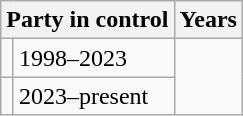<table class="wikitable">
<tr>
<th colspan="2">Party in control</th>
<th>Years</th>
</tr>
<tr>
<td></td>
<td>1998–2023</td>
</tr>
<tr>
<td></td>
<td>2023–present</td>
</tr>
</table>
